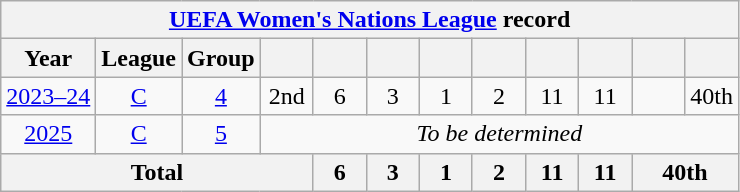<table class="wikitable" style="text-align: center;">
<tr>
<th colspan=13><a href='#'>UEFA Women's Nations League</a> record</th>
</tr>
<tr>
<th>Year</th>
<th>League</th>
<th>Group</th>
<th width=28></th>
<th width=28></th>
<th width=28></th>
<th width=28></th>
<th width=28></th>
<th width=28></th>
<th width=28></th>
<th width=28></th>
<th width=28></th>
</tr>
<tr>
<td><a href='#'>2023–24</a></td>
<td><a href='#'>C</a></td>
<td><a href='#'>4</a></td>
<td>2nd</td>
<td>6</td>
<td>3</td>
<td>1</td>
<td>2</td>
<td>11</td>
<td>11</td>
<td></td>
<td>40th</td>
</tr>
<tr>
<td><a href='#'>2025</a></td>
<td><a href='#'>C</a></td>
<td><a href='#'>5</a></td>
<td colspan=9><em>To be determined</em></td>
</tr>
<tr>
<th colspan=4>Total</th>
<th>6</th>
<th>3</th>
<th>1</th>
<th>2</th>
<th>11</th>
<th>11</th>
<th colspan=2>40th</th>
</tr>
</table>
